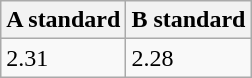<table class="wikitable" border="1" align="upright">
<tr>
<th>A standard</th>
<th>B standard</th>
</tr>
<tr>
<td>2.31</td>
<td>2.28</td>
</tr>
</table>
